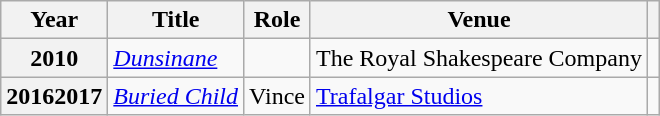<table class="wikitable plainrowheaders sortable">
<tr>
<th scope="col">Year</th>
<th scope="col">Title</th>
<th scope="col">Role</th>
<th scope="col">Venue</th>
<th scope="col" class="unsortable"></th>
</tr>
<tr>
<th scope="row">2010</th>
<td><em><a href='#'>Dunsinane</a></em></td>
<td></td>
<td>The Royal Shakespeare Company</td>
<td style="text-align: center;"></td>
</tr>
<tr>
<th scope="row">20162017</th>
<td><em><a href='#'>Buried Child</a></em></td>
<td>Vince</td>
<td><a href='#'>Trafalgar Studios</a></td>
<td style="text-align: center;"></td>
</tr>
</table>
